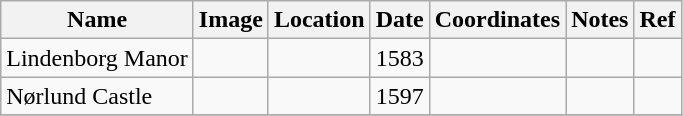<table class="wikitable sortable">
<tr>
<th>Name</th>
<th>Image</th>
<th>Location</th>
<th>Date</th>
<th>Coordinates</th>
<th>Notes</th>
<th>Ref</th>
</tr>
<tr>
<td>Lindenborg  Manor</td>
<td></td>
<td></td>
<td>1583</td>
<td></td>
<td></td>
<td></td>
</tr>
<tr>
<td>Nørlund Castle</td>
<td></td>
<td></td>
<td>1597</td>
<td></td>
<td></td>
<td></td>
</tr>
<tr>
</tr>
</table>
